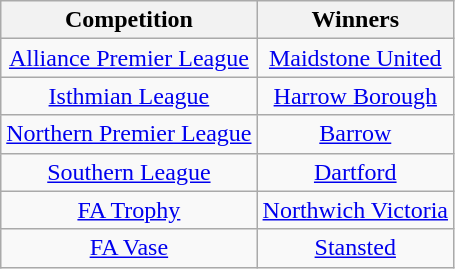<table class="wikitable" style="text-align:center;">
<tr>
<th>Competition</th>
<th>Winners</th>
</tr>
<tr>
<td><a href='#'>Alliance Premier League</a></td>
<td><a href='#'>Maidstone United</a></td>
</tr>
<tr>
<td><a href='#'>Isthmian League</a></td>
<td><a href='#'>Harrow Borough</a></td>
</tr>
<tr>
<td><a href='#'>Northern Premier League</a></td>
<td><a href='#'>Barrow</a></td>
</tr>
<tr>
<td><a href='#'>Southern League</a></td>
<td><a href='#'>Dartford</a></td>
</tr>
<tr>
<td><a href='#'>FA Trophy</a></td>
<td><a href='#'>Northwich Victoria</a></td>
</tr>
<tr>
<td><a href='#'>FA Vase</a></td>
<td><a href='#'>Stansted</a></td>
</tr>
</table>
